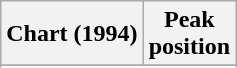<table class="wikitable sortable">
<tr>
<th align="left">Chart (1994)</th>
<th align="center">Peak<br>position</th>
</tr>
<tr>
</tr>
<tr>
</tr>
<tr>
</tr>
</table>
